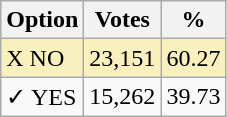<table class="wikitable">
<tr>
<th>Option</th>
<th>Votes</th>
<th>%</th>
</tr>
<tr>
<td style=background:#f8f1bd>X NO</td>
<td style=background:#f8f1bd>23,151</td>
<td style=background:#f8f1bd>60.27</td>
</tr>
<tr>
<td>✓ YES</td>
<td>15,262</td>
<td>39.73</td>
</tr>
</table>
